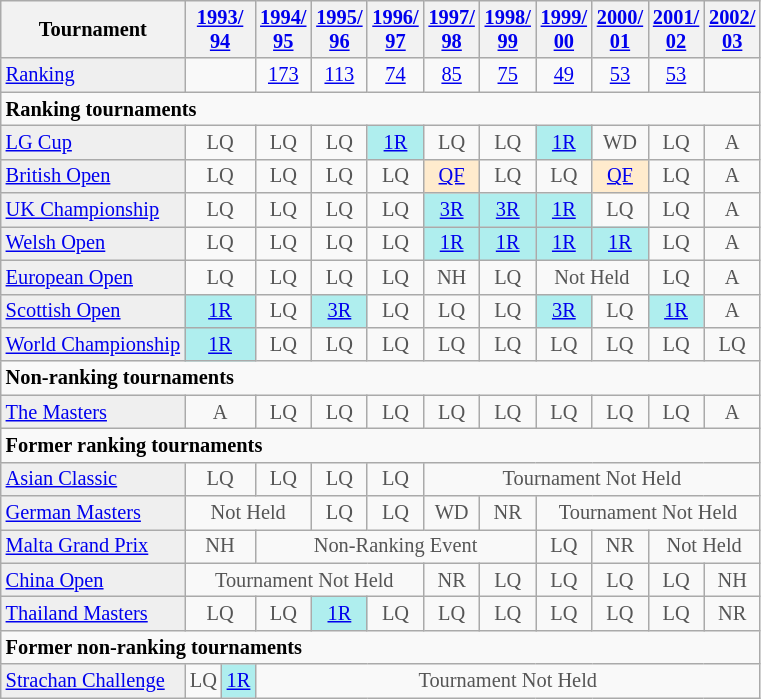<table class="wikitable" style="font-size:85%">
<tr>
<th>Tournament</th>
<th colspan="2"><a href='#'>1993/<br>94</a></th>
<th><a href='#'>1994/<br>95</a></th>
<th><a href='#'>1995/<br>96</a></th>
<th><a href='#'>1996/<br>97</a></th>
<th><a href='#'>1997/<br>98</a></th>
<th><a href='#'>1998/<br>99</a></th>
<th><a href='#'>1999/<br>00</a></th>
<th><a href='#'>2000/<br>01</a></th>
<th><a href='#'>2001/<br>02</a></th>
<th><a href='#'>2002/<br>03</a></th>
</tr>
<tr>
<td style="background:#EFEFEF;"><a href='#'>Ranking</a></td>
<td align="center" colspan="2"></td>
<td align="center"><a href='#'>173</a></td>
<td align="center"><a href='#'>113</a></td>
<td align="center"><a href='#'>74</a></td>
<td align="center"><a href='#'>85</a></td>
<td align="center"><a href='#'>75</a></td>
<td align="center"><a href='#'>49</a></td>
<td align="center"><a href='#'>53</a></td>
<td align="center"><a href='#'>53</a></td>
<td align="center"></td>
</tr>
<tr>
<td colspan="20"><strong>Ranking tournaments</strong></td>
</tr>
<tr>
<td style="background:#EFEFEF;"><a href='#'>LG Cup</a></td>
<td align="center" colspan="2" style="color:#555555;">LQ</td>
<td align="center" style="color:#555555;">LQ</td>
<td align="center" style="color:#555555;">LQ</td>
<td align="center" style="background:#afeeee;"><a href='#'>1R</a></td>
<td align="center" style="color:#555555;">LQ</td>
<td align="center" style="color:#555555;">LQ</td>
<td align="center" style="background:#afeeee;"><a href='#'>1R</a></td>
<td align="center" style="color:#555555;">WD</td>
<td align="center" style="color:#555555;">LQ</td>
<td align="center" style="color:#555555;">A</td>
</tr>
<tr>
<td style="background:#EFEFEF;"><a href='#'>British Open</a></td>
<td align="center" colspan="2" style="color:#555555;">LQ</td>
<td align="center" style="color:#555555;">LQ</td>
<td align="center" style="color:#555555;">LQ</td>
<td align="center" style="color:#555555;">LQ</td>
<td align="center" style="background:#ffebcd;"><a href='#'>QF</a></td>
<td align="center" style="color:#555555;">LQ</td>
<td align="center" style="color:#555555;">LQ</td>
<td align="center" style="background:#ffebcd;"><a href='#'>QF</a></td>
<td align="center" style="color:#555555;">LQ</td>
<td align="center" style="color:#555555;">A</td>
</tr>
<tr>
<td style="background:#EFEFEF;"><a href='#'>UK Championship</a></td>
<td align="center" colspan="2" style="color:#555555;">LQ</td>
<td align="center" style="color:#555555;">LQ</td>
<td align="center" style="color:#555555;">LQ</td>
<td align="center" style="color:#555555;">LQ</td>
<td align="center" style="background:#afeeee;"><a href='#'>3R</a></td>
<td align="center" style="background:#afeeee;"><a href='#'>3R</a></td>
<td align="center" style="background:#afeeee;"><a href='#'>1R</a></td>
<td align="center" style="color:#555555;">LQ</td>
<td align="center" style="color:#555555;">LQ</td>
<td align="center" style="color:#555555;">A</td>
</tr>
<tr>
<td style="background:#EFEFEF;"><a href='#'>Welsh Open</a></td>
<td align="center" colspan="2" style="color:#555555;">LQ</td>
<td align="center" style="color:#555555;">LQ</td>
<td align="center" style="color:#555555;">LQ</td>
<td align="center" style="color:#555555;">LQ</td>
<td align="center" style="background:#afeeee;"><a href='#'>1R</a></td>
<td align="center" style="background:#afeeee;"><a href='#'>1R</a></td>
<td align="center" style="background:#afeeee;"><a href='#'>1R</a></td>
<td align="center" style="background:#afeeee;"><a href='#'>1R</a></td>
<td align="center" style="color:#555555;">LQ</td>
<td align="center" style="color:#555555;">A</td>
</tr>
<tr>
<td style="background:#EFEFEF;"><a href='#'>European Open</a></td>
<td align="center" colspan="2" style="color:#555555;">LQ</td>
<td align="center" style="color:#555555;">LQ</td>
<td align="center" style="color:#555555;">LQ</td>
<td align="center" style="color:#555555;">LQ</td>
<td align="center" style="color:#555555;">NH</td>
<td align="center" style="color:#555555;">LQ</td>
<td align="center" colspan="2" style="color:#555555;">Not Held</td>
<td align="center" style="color:#555555;">LQ</td>
<td align="center" style="color:#555555;">A</td>
</tr>
<tr>
<td style="background:#EFEFEF;"><a href='#'>Scottish Open</a></td>
<td align="center" colspan="2" style="background:#afeeee;"><a href='#'>1R</a></td>
<td align="center" style="color:#555555;">LQ</td>
<td align="center" style="background:#afeeee;"><a href='#'>3R</a></td>
<td align="center" style="color:#555555;">LQ</td>
<td align="center" style="color:#555555;">LQ</td>
<td align="center" style="color:#555555;">LQ</td>
<td align="center" style="background:#afeeee;"><a href='#'>3R</a></td>
<td align="center" style="color:#555555;">LQ</td>
<td align="center" style="background:#afeeee;"><a href='#'>1R</a></td>
<td align="center" style="color:#555555;">A</td>
</tr>
<tr>
<td style="background:#EFEFEF;"><a href='#'>World Championship</a></td>
<td align="center" colspan="2" style="background:#afeeee;"><a href='#'>1R</a></td>
<td align="center" style="color:#555555;">LQ</td>
<td align="center" style="color:#555555;">LQ</td>
<td align="center" style="color:#555555;">LQ</td>
<td align="center" style="color:#555555;">LQ</td>
<td align="center" style="color:#555555;">LQ</td>
<td align="center" style="color:#555555;">LQ</td>
<td align="center" style="color:#555555;">LQ</td>
<td align="center" style="color:#555555;">LQ</td>
<td align="center" style="color:#555555;">LQ</td>
</tr>
<tr>
<td colspan="20"><strong>Non-ranking tournaments</strong></td>
</tr>
<tr>
<td style="background:#EFEFEF;"><a href='#'>The Masters</a></td>
<td align="center" colspan="2" style="color:#555555;">A</td>
<td align="center" style="color:#555555;">LQ</td>
<td align="center" style="color:#555555;">LQ</td>
<td align="center" style="color:#555555;">LQ</td>
<td align="center" style="color:#555555;">LQ</td>
<td align="center" style="color:#555555;">LQ</td>
<td align="center" style="color:#555555;">LQ</td>
<td align="center" style="color:#555555;">LQ</td>
<td align="center" style="color:#555555;">LQ</td>
<td align="center" style="color:#555555;">A</td>
</tr>
<tr>
<td colspan="20"><strong>Former ranking tournaments</strong></td>
</tr>
<tr>
<td style="background:#EFEFEF;"><a href='#'>Asian Classic</a></td>
<td align="center" colspan="2" style="color:#555555;">LQ</td>
<td align="center" style="color:#555555;">LQ</td>
<td align="center" style="color:#555555;">LQ</td>
<td align="center" style="color:#555555;">LQ</td>
<td align="center" colspan="20" style="color:#555555;">Tournament Not Held</td>
</tr>
<tr>
<td style="background:#EFEFEF;"><a href='#'>German Masters</a></td>
<td align="center" colspan="3" style="color:#555555;">Not Held</td>
<td align="center" style="color:#555555;">LQ</td>
<td align="center" style="color:#555555;">LQ</td>
<td align="center" style="color:#555555;">WD</td>
<td align="center" style="color:#555555;">NR</td>
<td align="center" colspan="20" style="color:#555555;">Tournament Not Held</td>
</tr>
<tr>
<td style="background:#EFEFEF;"><a href='#'>Malta Grand Prix</a></td>
<td align="center" colspan="2" style="color:#555555;">NH</td>
<td align="center" colspan="5" style="color:#555555;">Non-Ranking Event</td>
<td align="center" style="color:#555555;">LQ</td>
<td align="center" style="color:#555555;">NR</td>
<td align="center" colspan="20" style="color:#555555;">Not Held</td>
</tr>
<tr>
<td style="background:#EFEFEF;"><a href='#'>China Open</a></td>
<td align="center" colspan="5" style="color:#555555;">Tournament Not Held</td>
<td align="center" style="color:#555555;">NR</td>
<td align="center" style="color:#555555;">LQ</td>
<td align="center" style="color:#555555;">LQ</td>
<td align="center" style="color:#555555;">LQ</td>
<td align="center" style="color:#555555;">LQ</td>
<td align="center" style="color:#555555;">NH</td>
</tr>
<tr>
<td style="background:#EFEFEF;"><a href='#'>Thailand Masters</a></td>
<td align="center" colspan="2" style="color:#555555;">LQ</td>
<td align="center" style="color:#555555;">LQ</td>
<td align="center" style="background:#afeeee;"><a href='#'>1R</a></td>
<td align="center" style="color:#555555;">LQ</td>
<td align="center" style="color:#555555;">LQ</td>
<td align="center" style="color:#555555;">LQ</td>
<td align="center" style="color:#555555;">LQ</td>
<td align="center" style="color:#555555;">LQ</td>
<td align="center" style="color:#555555;">LQ</td>
<td align="center" style="color:#555555;">NR</td>
</tr>
<tr>
<td colspan="20"><strong>Former non-ranking tournaments</strong></td>
</tr>
<tr>
<td style="background:#EFEFEF;"><a href='#'>Strachan Challenge</a></td>
<td align="center" style="color:#555555;">LQ</td>
<td align="center" style="background:#afeeee;"><a href='#'>1R</a></td>
<td align="center" colspan="20" style="color:#555555;">Tournament Not Held</td>
</tr>
</table>
